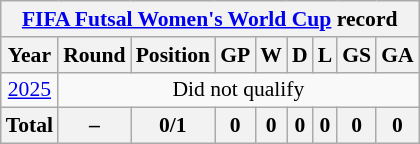<table class="wikitable" style="text-align: center;font-size:90%;">
<tr>
<th colspan=9><a href='#'>FIFA Futsal Women's World Cup</a> record</th>
</tr>
<tr>
<th>Year</th>
<th>Round</th>
<th>Position</th>
<th>GP</th>
<th>W</th>
<th>D</th>
<th>L</th>
<th>GS</th>
<th>GA</th>
</tr>
<tr>
<td> <a href='#'>2025</a></td>
<td colspan=8>Did not qualify</td>
</tr>
<tr>
<th><strong>Total</strong></th>
<th>–</th>
<th><strong>0/1</strong></th>
<th><strong>0</strong></th>
<th><strong>0</strong></th>
<th><strong>0</strong></th>
<th><strong>0</strong></th>
<th><strong>0</strong></th>
<th><strong>0</strong></th>
</tr>
</table>
